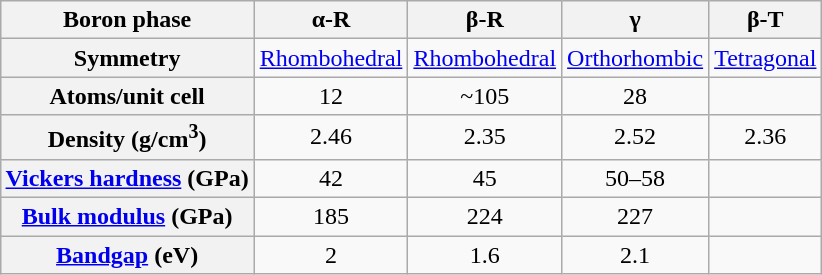<table class="wikitable" style="margin:auto; text-align:center;">
<tr>
<th>Boron phase</th>
<th>α-R</th>
<th>β-R</th>
<th>γ</th>
<th>β-T</th>
</tr>
<tr>
<th>Symmetry</th>
<td><a href='#'>Rhombohedral</a></td>
<td><a href='#'>Rhombohedral</a></td>
<td><a href='#'>Orthorhombic</a></td>
<td><a href='#'>Tetragonal</a></td>
</tr>
<tr>
<th>Atoms/unit cell</th>
<td>12</td>
<td>~105</td>
<td>28</td>
<td></td>
</tr>
<tr>
<th>Density (g/cm<sup>3</sup>)</th>
<td>2.46</td>
<td>2.35</td>
<td>2.52</td>
<td>2.36</td>
</tr>
<tr>
<th><a href='#'>Vickers hardness</a> (GPa)</th>
<td>42</td>
<td>45</td>
<td>50–58</td>
<td></td>
</tr>
<tr>
<th><a href='#'>Bulk modulus</a> (GPa)</th>
<td>185</td>
<td>224</td>
<td>227</td>
<td></td>
</tr>
<tr>
<th><a href='#'>Bandgap</a> (eV)</th>
<td>2</td>
<td>1.6</td>
<td>2.1</td>
<td></td>
</tr>
</table>
